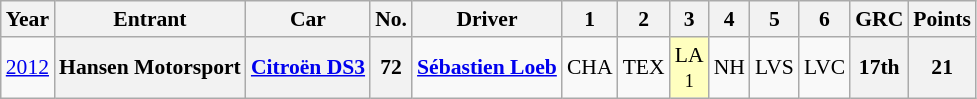<table class="wikitable" border="1" style="text-align:center; font-size:90%;">
<tr>
<th>Year</th>
<th>Entrant</th>
<th>Car</th>
<th>No.</th>
<th>Driver</th>
<th>1</th>
<th>2</th>
<th>3</th>
<th>4</th>
<th>5</th>
<th>6</th>
<th>GRC</th>
<th>Points</th>
</tr>
<tr>
<td><a href='#'>2012</a></td>
<th>Hansen Motorsport</th>
<th><a href='#'>Citroën DS3</a></th>
<th>72</th>
<td align="left"> <strong><a href='#'>Sébastien Loeb</a></strong></td>
<td>CHA</td>
<td>TEX</td>
<td style="background:#FFFFBF;">LA<br><small>1</small></td>
<td>NH</td>
<td>LVS</td>
<td>LVC</td>
<th>17th</th>
<th>21</th>
</tr>
</table>
